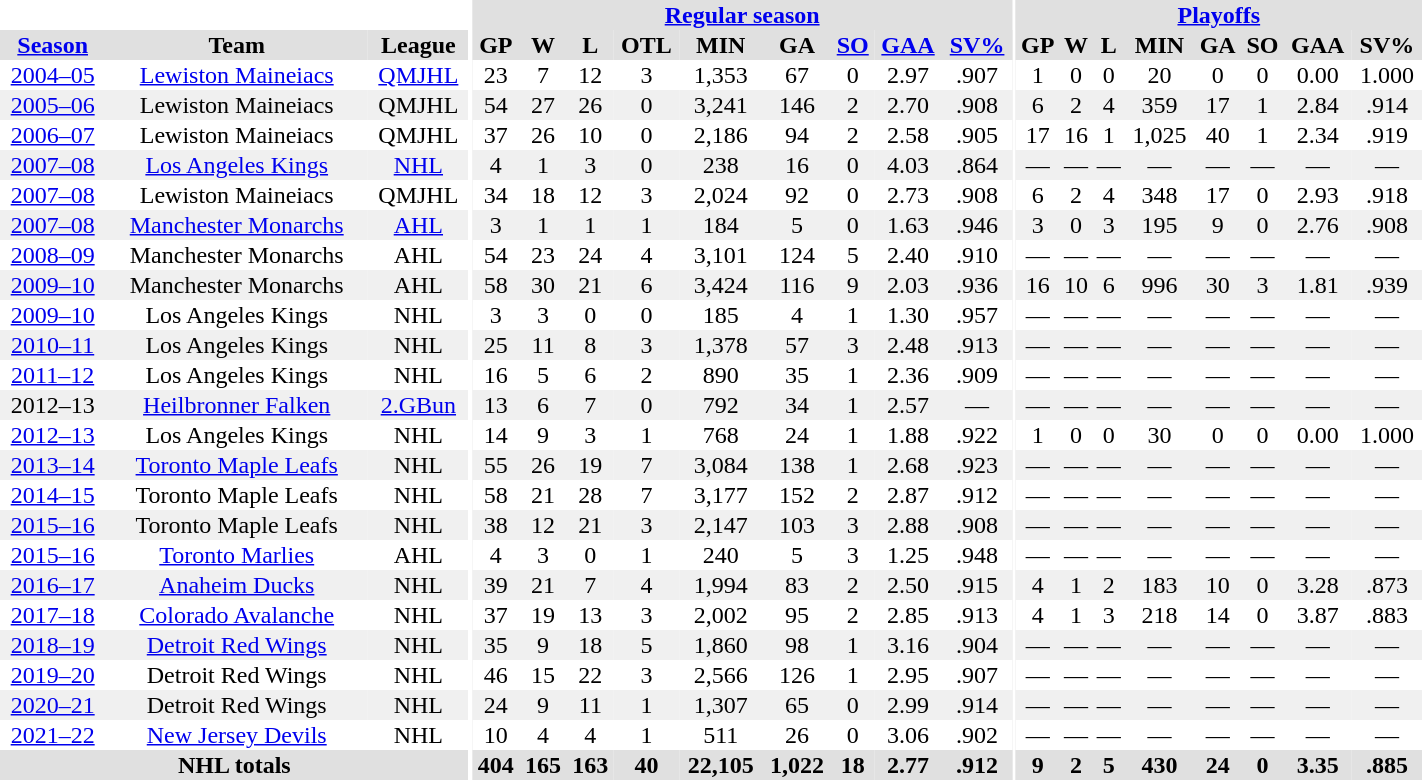<table border="0" cellpadding="1" cellspacing="0" style="text-align:center; width:75%">
<tr ALIGN="centre" bgcolor="#e0e0e0">
<th align="centre" colspan="3" bgcolor="#ffffff"></th>
<th align="centre" rowspan="99" bgcolor="#ffffff"></th>
<th align="centre" colspan="9" bgcolor="#e0e0e0"><a href='#'>Regular season</a></th>
<th align="centre" rowspan="99" bgcolor="#ffffff"></th>
<th align="centre" colspan="8" bgcolor="#e0e0e0"><a href='#'>Playoffs</a></th>
</tr>
<tr ALIGN="centre" bgcolor="#e0e0e0">
<th><a href='#'>Season</a></th>
<th>Team</th>
<th>League</th>
<th>GP</th>
<th>W</th>
<th>L</th>
<th>OTL</th>
<th>MIN</th>
<th>GA</th>
<th><a href='#'>SO</a></th>
<th><a href='#'>GAA</a></th>
<th><a href='#'>SV%</a></th>
<th>GP</th>
<th>W</th>
<th>L</th>
<th>MIN</th>
<th>GA</th>
<th>SO</th>
<th>GAA</th>
<th>SV%</th>
</tr>
<tr ALIGN="centre">
<td><a href='#'>2004–05</a></td>
<td><a href='#'>Lewiston Maineiacs</a></td>
<td><a href='#'>QMJHL</a></td>
<td>23</td>
<td>7</td>
<td>12</td>
<td>3</td>
<td>1,353</td>
<td>67</td>
<td>0</td>
<td>2.97</td>
<td>.907</td>
<td>1</td>
<td>0</td>
<td>0</td>
<td>20</td>
<td>0</td>
<td>0</td>
<td>0.00</td>
<td>1.000</td>
</tr>
<tr ALIGN="centre" bgcolor="#f0f0f0">
<td><a href='#'>2005–06</a></td>
<td>Lewiston Maineiacs</td>
<td>QMJHL</td>
<td>54</td>
<td>27</td>
<td>26</td>
<td>0</td>
<td>3,241</td>
<td>146</td>
<td>2</td>
<td>2.70</td>
<td>.908</td>
<td>6</td>
<td>2</td>
<td>4</td>
<td>359</td>
<td>17</td>
<td>1</td>
<td>2.84</td>
<td>.914</td>
</tr>
<tr ALIGN="centre">
<td><a href='#'>2006–07</a></td>
<td>Lewiston Maineiacs</td>
<td>QMJHL</td>
<td>37</td>
<td>26</td>
<td>10</td>
<td>0</td>
<td>2,186</td>
<td>94</td>
<td>2</td>
<td>2.58</td>
<td>.905</td>
<td>17</td>
<td>16</td>
<td>1</td>
<td>1,025</td>
<td>40</td>
<td>1</td>
<td>2.34</td>
<td>.919</td>
</tr>
<tr ALIGN="centre" bgcolor="#f0f0f0">
<td><a href='#'>2007–08</a></td>
<td><a href='#'>Los Angeles Kings</a></td>
<td><a href='#'>NHL</a></td>
<td>4</td>
<td>1</td>
<td>3</td>
<td>0</td>
<td>238</td>
<td>16</td>
<td>0</td>
<td>4.03</td>
<td>.864</td>
<td>—</td>
<td>—</td>
<td>—</td>
<td>—</td>
<td>—</td>
<td>—</td>
<td>—</td>
<td>—</td>
</tr>
<tr ALIGN="centre">
<td><a href='#'>2007–08</a></td>
<td>Lewiston Maineiacs</td>
<td>QMJHL</td>
<td>34</td>
<td>18</td>
<td>12</td>
<td>3</td>
<td>2,024</td>
<td>92</td>
<td>0</td>
<td>2.73</td>
<td>.908</td>
<td>6</td>
<td>2</td>
<td>4</td>
<td>348</td>
<td>17</td>
<td>0</td>
<td>2.93</td>
<td>.918</td>
</tr>
<tr ALIGN="centre" bgcolor="#f0f0f0">
<td><a href='#'>2007–08</a></td>
<td><a href='#'>Manchester Monarchs</a></td>
<td><a href='#'>AHL</a></td>
<td>3</td>
<td>1</td>
<td>1</td>
<td>1</td>
<td>184</td>
<td>5</td>
<td>0</td>
<td>1.63</td>
<td>.946</td>
<td>3</td>
<td>0</td>
<td>3</td>
<td>195</td>
<td>9</td>
<td>0</td>
<td>2.76</td>
<td>.908</td>
</tr>
<tr ALIGN="centre">
<td><a href='#'>2008–09</a></td>
<td>Manchester Monarchs</td>
<td>AHL</td>
<td>54</td>
<td>23</td>
<td>24</td>
<td>4</td>
<td>3,101</td>
<td>124</td>
<td>5</td>
<td>2.40</td>
<td>.910</td>
<td>—</td>
<td>—</td>
<td>—</td>
<td>—</td>
<td>—</td>
<td>—</td>
<td>—</td>
<td>—</td>
</tr>
<tr ALIGN="centre" bgcolor="#f0f0f0">
<td><a href='#'>2009–10</a></td>
<td>Manchester Monarchs</td>
<td>AHL</td>
<td>58</td>
<td>30</td>
<td>21</td>
<td>6</td>
<td>3,424</td>
<td>116</td>
<td>9</td>
<td>2.03</td>
<td>.936</td>
<td>16</td>
<td>10</td>
<td>6</td>
<td>996</td>
<td>30</td>
<td>3</td>
<td>1.81</td>
<td>.939</td>
</tr>
<tr ALIGN="centre">
<td><a href='#'>2009–10</a></td>
<td>Los Angeles Kings</td>
<td>NHL</td>
<td>3</td>
<td>3</td>
<td>0</td>
<td>0</td>
<td>185</td>
<td>4</td>
<td>1</td>
<td>1.30</td>
<td>.957</td>
<td>—</td>
<td>—</td>
<td>—</td>
<td>—</td>
<td>—</td>
<td>—</td>
<td>—</td>
<td>—</td>
</tr>
<tr ALIGN="centre" bgcolor="#f0f0f0">
<td><a href='#'>2010–11</a></td>
<td>Los Angeles Kings</td>
<td>NHL</td>
<td>25</td>
<td>11</td>
<td>8</td>
<td>3</td>
<td>1,378</td>
<td>57</td>
<td>3</td>
<td>2.48</td>
<td>.913</td>
<td>—</td>
<td>—</td>
<td>—</td>
<td>—</td>
<td>—</td>
<td>—</td>
<td>—</td>
<td>—</td>
</tr>
<tr ALIGN="centre">
<td><a href='#'>2011–12</a></td>
<td>Los Angeles Kings</td>
<td>NHL</td>
<td>16</td>
<td>5</td>
<td>6</td>
<td>2</td>
<td>890</td>
<td>35</td>
<td>1</td>
<td>2.36</td>
<td>.909</td>
<td>—</td>
<td>—</td>
<td>—</td>
<td>—</td>
<td>—</td>
<td>—</td>
<td>—</td>
<td>—</td>
</tr>
<tr ALIGN="centre" bgcolor="#f0f0f0">
<td>2012–13</td>
<td><a href='#'>Heilbronner Falken</a></td>
<td><a href='#'>2.GBun</a></td>
<td>13</td>
<td>6</td>
<td>7</td>
<td>0</td>
<td>792</td>
<td>34</td>
<td>1</td>
<td>2.57</td>
<td>—</td>
<td>—</td>
<td>—</td>
<td>—</td>
<td>—</td>
<td>—</td>
<td>—</td>
<td>—</td>
<td>—</td>
</tr>
<tr ALIGN="centre">
<td><a href='#'>2012–13</a></td>
<td>Los Angeles Kings</td>
<td>NHL</td>
<td>14</td>
<td>9</td>
<td>3</td>
<td>1</td>
<td>768</td>
<td>24</td>
<td>1</td>
<td>1.88</td>
<td>.922</td>
<td>1</td>
<td>0</td>
<td>0</td>
<td>30</td>
<td>0</td>
<td>0</td>
<td>0.00</td>
<td>1.000</td>
</tr>
<tr ALIGN="centre" bgcolor="#f0f0f0">
<td><a href='#'>2013–14</a></td>
<td><a href='#'>Toronto Maple Leafs</a></td>
<td>NHL</td>
<td>55</td>
<td>26</td>
<td>19</td>
<td>7</td>
<td>3,084</td>
<td>138</td>
<td>1</td>
<td>2.68</td>
<td>.923</td>
<td>—</td>
<td>—</td>
<td>—</td>
<td>—</td>
<td>—</td>
<td>—</td>
<td>—</td>
<td>—</td>
</tr>
<tr ALIGN="centre">
<td><a href='#'>2014–15</a></td>
<td>Toronto Maple Leafs</td>
<td>NHL</td>
<td>58</td>
<td>21</td>
<td>28</td>
<td>7</td>
<td>3,177</td>
<td>152</td>
<td>2</td>
<td>2.87</td>
<td>.912</td>
<td>—</td>
<td>—</td>
<td>—</td>
<td>—</td>
<td>—</td>
<td>—</td>
<td>—</td>
<td>—</td>
</tr>
<tr bgcolor="#f0f0f0">
<td><a href='#'>2015–16</a></td>
<td>Toronto Maple Leafs</td>
<td>NHL</td>
<td>38</td>
<td>12</td>
<td>21</td>
<td>3</td>
<td>2,147</td>
<td>103</td>
<td>3</td>
<td>2.88</td>
<td>.908</td>
<td>—</td>
<td>—</td>
<td>—</td>
<td>—</td>
<td>—</td>
<td>—</td>
<td>—</td>
<td>—</td>
</tr>
<tr ALIGN="centre">
<td><a href='#'>2015–16</a></td>
<td><a href='#'>Toronto Marlies</a></td>
<td>AHL</td>
<td>4</td>
<td>3</td>
<td>0</td>
<td>1</td>
<td>240</td>
<td>5</td>
<td>3</td>
<td>1.25</td>
<td>.948</td>
<td>—</td>
<td>—</td>
<td>—</td>
<td>—</td>
<td>—</td>
<td>—</td>
<td>—</td>
<td>—</td>
</tr>
<tr bgcolor="#f0f0f0">
<td><a href='#'>2016–17</a></td>
<td><a href='#'>Anaheim Ducks</a></td>
<td>NHL</td>
<td>39</td>
<td>21</td>
<td>7</td>
<td>4</td>
<td>1,994</td>
<td>83</td>
<td>2</td>
<td>2.50</td>
<td>.915</td>
<td>4</td>
<td>1</td>
<td>2</td>
<td>183</td>
<td>10</td>
<td>0</td>
<td>3.28</td>
<td>.873</td>
</tr>
<tr>
<td><a href='#'>2017–18</a></td>
<td><a href='#'>Colorado Avalanche</a></td>
<td>NHL</td>
<td>37</td>
<td>19</td>
<td>13</td>
<td>3</td>
<td>2,002</td>
<td>95</td>
<td>2</td>
<td>2.85</td>
<td>.913</td>
<td>4</td>
<td>1</td>
<td>3</td>
<td>218</td>
<td>14</td>
<td>0</td>
<td>3.87</td>
<td>.883</td>
</tr>
<tr bgcolor="#f0f0f0">
<td><a href='#'>2018–19</a></td>
<td><a href='#'>Detroit Red Wings</a></td>
<td>NHL</td>
<td>35</td>
<td>9</td>
<td>18</td>
<td>5</td>
<td>1,860</td>
<td>98</td>
<td>1</td>
<td>3.16</td>
<td>.904</td>
<td>—</td>
<td>—</td>
<td>—</td>
<td>—</td>
<td>—</td>
<td>—</td>
<td>—</td>
<td>—</td>
</tr>
<tr>
<td><a href='#'>2019–20</a></td>
<td>Detroit Red Wings</td>
<td>NHL</td>
<td>46</td>
<td>15</td>
<td>22</td>
<td>3</td>
<td>2,566</td>
<td>126</td>
<td>1</td>
<td>2.95</td>
<td>.907</td>
<td>—</td>
<td>—</td>
<td>—</td>
<td>—</td>
<td>—</td>
<td>—</td>
<td>—</td>
<td>—</td>
</tr>
<tr bgcolor="#f0f0f0">
<td><a href='#'>2020–21</a></td>
<td>Detroit Red Wings</td>
<td>NHL</td>
<td>24</td>
<td>9</td>
<td>11</td>
<td>1</td>
<td>1,307</td>
<td>65</td>
<td>0</td>
<td>2.99</td>
<td>.914</td>
<td>—</td>
<td>—</td>
<td>—</td>
<td>—</td>
<td>—</td>
<td>—</td>
<td>—</td>
<td>—</td>
</tr>
<tr>
<td><a href='#'>2021–22</a></td>
<td><a href='#'>New Jersey Devils</a></td>
<td>NHL</td>
<td>10</td>
<td>4</td>
<td>4</td>
<td>1</td>
<td>511</td>
<td>26</td>
<td>0</td>
<td>3.06</td>
<td>.902</td>
<td>—</td>
<td>—</td>
<td>—</td>
<td>—</td>
<td>—</td>
<td>—</td>
<td>—</td>
<td>—</td>
</tr>
<tr ALIGN="centre" bgcolor="#e0e0e0">
<th colspan="3" align="centre">NHL totals</th>
<th>404</th>
<th>165</th>
<th>163</th>
<th>40</th>
<th>22,105</th>
<th>1,022</th>
<th>18</th>
<th>2.77</th>
<th>.912</th>
<th>9</th>
<th>2</th>
<th>5</th>
<th>430</th>
<th>24</th>
<th>0</th>
<th>3.35</th>
<th>.885</th>
</tr>
</table>
